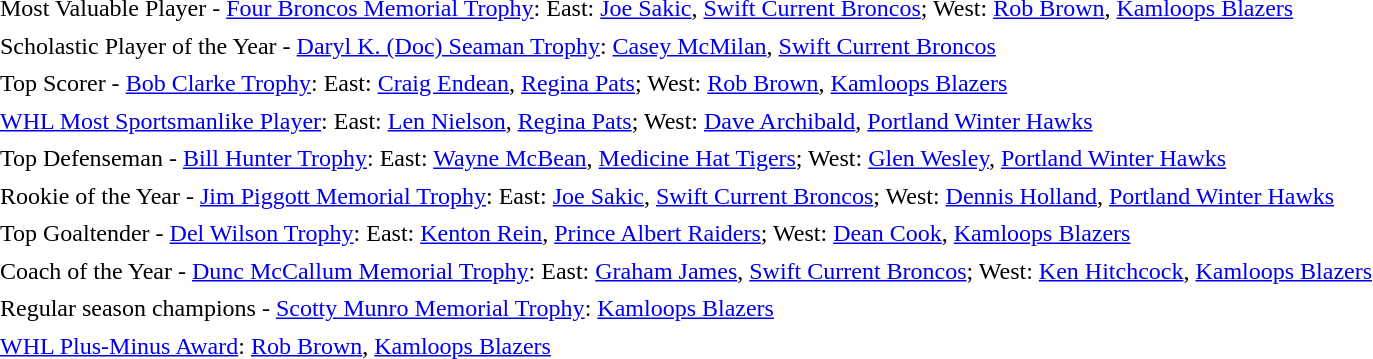<table cellpadding="3" cellspacing="1">
<tr>
<td>Most Valuable Player - <a href='#'>Four Broncos Memorial Trophy</a>: East: <a href='#'>Joe Sakic</a>, <a href='#'>Swift Current Broncos</a>; West: <a href='#'>Rob Brown</a>, <a href='#'>Kamloops Blazers</a></td>
</tr>
<tr>
<td>Scholastic Player of the Year - <a href='#'>Daryl K. (Doc) Seaman Trophy</a>: <a href='#'>Casey McMilan</a>, <a href='#'>Swift Current Broncos</a></td>
</tr>
<tr>
<td>Top Scorer - <a href='#'>Bob Clarke Trophy</a>: East: <a href='#'>Craig Endean</a>, <a href='#'>Regina Pats</a>; West: <a href='#'>Rob Brown</a>, <a href='#'>Kamloops Blazers</a></td>
</tr>
<tr>
<td><a href='#'>WHL Most Sportsmanlike Player</a>: East: <a href='#'>Len Nielson</a>, <a href='#'>Regina Pats</a>; West: <a href='#'>Dave Archibald</a>, <a href='#'>Portland Winter Hawks</a></td>
</tr>
<tr>
<td>Top Defenseman - <a href='#'>Bill Hunter Trophy</a>: East: <a href='#'>Wayne McBean</a>, <a href='#'>Medicine Hat Tigers</a>; West: <a href='#'>Glen Wesley</a>, <a href='#'>Portland Winter Hawks</a></td>
</tr>
<tr>
<td>Rookie of the Year - <a href='#'>Jim Piggott Memorial Trophy</a>: East: <a href='#'>Joe Sakic</a>, <a href='#'>Swift Current Broncos</a>; West: <a href='#'>Dennis Holland</a>, <a href='#'>Portland Winter Hawks</a></td>
</tr>
<tr>
<td>Top Goaltender - <a href='#'>Del Wilson Trophy</a>: East: <a href='#'>Kenton Rein</a>, <a href='#'>Prince Albert Raiders</a>; West: <a href='#'>Dean Cook</a>, <a href='#'>Kamloops Blazers</a></td>
</tr>
<tr>
<td>Coach of the Year - <a href='#'>Dunc McCallum Memorial Trophy</a>: East: <a href='#'>Graham James</a>, <a href='#'>Swift Current Broncos</a>; West: <a href='#'>Ken Hitchcock</a>, <a href='#'>Kamloops Blazers</a></td>
</tr>
<tr>
<td>Regular season champions - <a href='#'>Scotty Munro Memorial Trophy</a>: <a href='#'>Kamloops Blazers</a></td>
</tr>
<tr>
<td><a href='#'>WHL Plus-Minus Award</a>: <a href='#'>Rob Brown</a>, <a href='#'>Kamloops Blazers</a></td>
</tr>
</table>
